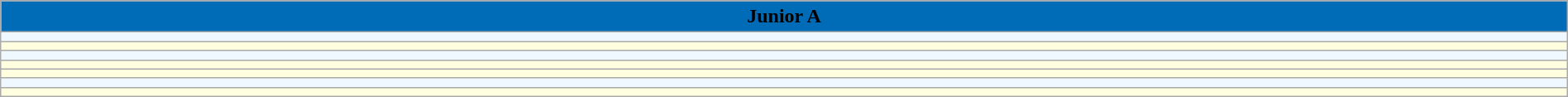<table class="wikitable sortable" style="width:100%">
<tr>
<th style="background:#006BB6;" colspan=8><span>Junior A</span></th>
</tr>
<tr>
<td bgcolor="#F0F8FF"></td>
</tr>
<tr>
<td bgcolor="#FFFFE0"></td>
</tr>
<tr>
<td bgcolor="#F0F8FF"></td>
</tr>
<tr>
<td bgcolor="#FFFFE0"></td>
</tr>
<tr>
<td bgcolor="#FFFFE0"></td>
</tr>
<tr>
<td bgcolor="#F0F8FF"></td>
</tr>
<tr>
<td bgcolor="#FFFFE0"></td>
</tr>
</table>
